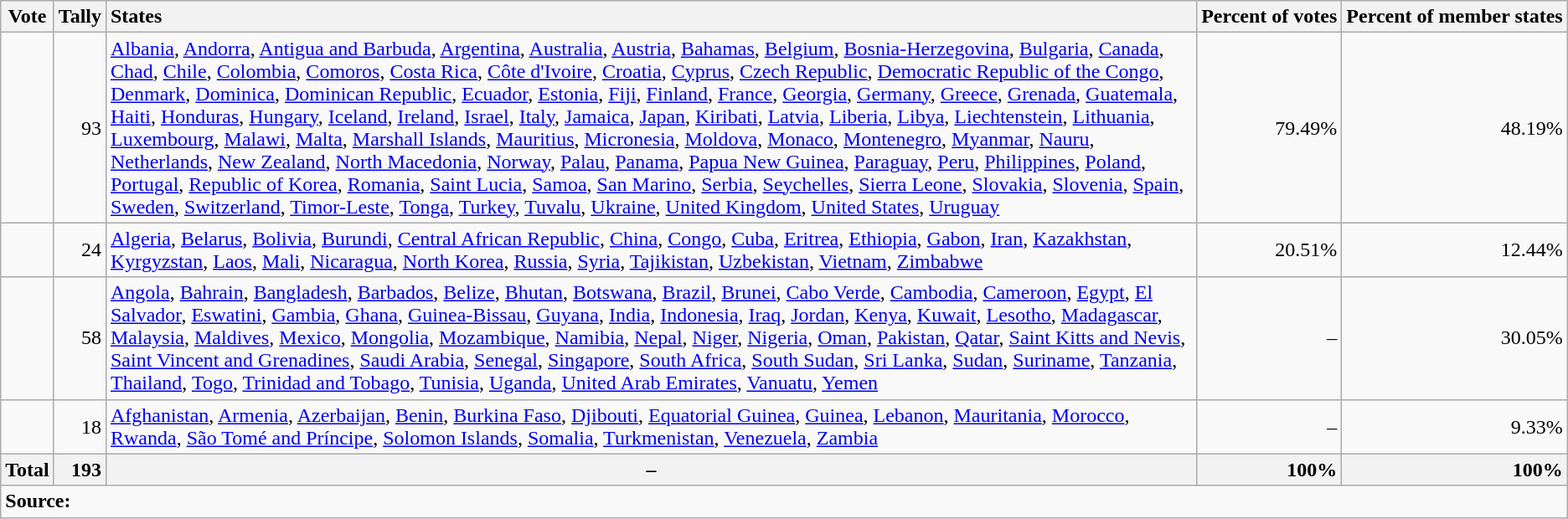<table class="wikitable mw-collapsible mw-collapsed">
<tr>
<th style="vertical-align: bottom">Vote</th>
<th style="text-align: right; vertical-align: bottom;">Tally</th>
<th style="text-align: left; vertical-align: bottom">States</th>
<th style="text-align: right; vertical-align: bottom; white-space: nowrap">Percent of votes</th>
<th style="text-align: right; vertical-align: bottom; white-space: nowrap">Percent of member states</th>
</tr>
<tr>
<td></td>
<td style="text-align: right">93</td>
<td><a href='#'>Albania</a>, <a href='#'>Andorra</a>, <a href='#'>Antigua and Barbuda</a>, <a href='#'>Argentina</a>, <a href='#'>Australia</a>, <a href='#'>Austria</a>, <a href='#'>Bahamas</a>, <a href='#'>Belgium</a>, <a href='#'>Bosnia-Herzegovina</a>, <a href='#'>Bulgaria</a>, <a href='#'>Canada</a>, <a href='#'>Chad</a>, <a href='#'>Chile</a>, <a href='#'>Colombia</a>, <a href='#'>Comoros</a>, <a href='#'>Costa Rica</a>, <a href='#'>Côte d'Ivoire</a>, <a href='#'>Croatia</a>, <a href='#'>Cyprus</a>, <a href='#'>Czech Republic</a>, <a href='#'>Democratic Republic of the Congo</a>, <a href='#'>Denmark</a>, <a href='#'>Dominica</a>, <a href='#'>Dominican Republic</a>, <a href='#'>Ecuador</a>, <a href='#'>Estonia</a>, <a href='#'>Fiji</a>, <a href='#'>Finland</a>, <a href='#'>France</a>, <a href='#'>Georgia</a>, <a href='#'>Germany</a>, <a href='#'>Greece</a>, <a href='#'>Grenada</a>, <a href='#'>Guatemala</a>, <a href='#'>Haiti</a>, <a href='#'>Honduras</a>, <a href='#'>Hungary</a>, <a href='#'>Iceland</a>, <a href='#'>Ireland</a>, <a href='#'>Israel</a>, <a href='#'>Italy</a>, <a href='#'>Jamaica</a>, <a href='#'>Japan</a>, <a href='#'>Kiribati</a>, <a href='#'>Latvia</a>, <a href='#'>Liberia</a>, <a href='#'>Libya</a>, <a href='#'>Liechtenstein</a>, <a href='#'>Lithuania</a>, <a href='#'>Luxembourg</a>, <a href='#'>Malawi</a>, <a href='#'>Malta</a>, <a href='#'>Marshall Islands</a>, <a href='#'>Mauritius</a>, <a href='#'>Micronesia</a>, <a href='#'>Moldova</a>, <a href='#'>Monaco</a>, <a href='#'>Montenegro</a>, <a href='#'>Myanmar</a>, <a href='#'>Nauru</a>, <a href='#'>Netherlands</a>, <a href='#'>New Zealand</a>, <a href='#'>North Macedonia</a>, <a href='#'>Norway</a>, <a href='#'>Palau</a>, <a href='#'>Panama</a>, <a href='#'>Papua New Guinea</a>, <a href='#'>Paraguay</a>, <a href='#'>Peru</a>, <a href='#'>Philippines</a>, <a href='#'>Poland</a>, <a href='#'>Portugal</a>, <a href='#'>Republic of Korea</a>, <a href='#'>Romania</a>, <a href='#'>Saint Lucia</a>, <a href='#'>Samoa</a>, <a href='#'>San Marino</a>, <a href='#'>Serbia</a>, <a href='#'>Seychelles</a>, <a href='#'>Sierra Leone</a>, <a href='#'>Slovakia</a>, <a href='#'>Slovenia</a>, <a href='#'>Spain</a>, <a href='#'>Sweden</a>, <a href='#'>Switzerland</a>, <a href='#'>Timor-Leste</a>, <a href='#'>Tonga</a>, <a href='#'>Turkey</a>, <a href='#'>Tuvalu</a>, <a href='#'>Ukraine</a>, <a href='#'>United Kingdom</a>, <a href='#'>United States</a>, <a href='#'>Uruguay</a></td>
<td style="text-align: right">79.49%</td>
<td style="text-align: right">48.19%</td>
</tr>
<tr>
<td></td>
<td style="text-align: right">24</td>
<td><a href='#'>Algeria</a>, <a href='#'>Belarus</a>, <a href='#'>Bolivia</a>, <a href='#'>Burundi</a>, <a href='#'>Central African Republic</a>, <a href='#'>China</a>, <a href='#'>Congo</a>, <a href='#'>Cuba</a>, <a href='#'>Eritrea</a>, <a href='#'>Ethiopia</a>, <a href='#'>Gabon</a>, <a href='#'>Iran</a>, <a href='#'>Kazakhstan</a>, <a href='#'>Kyrgyzstan</a>, <a href='#'>Laos</a>, <a href='#'>Mali</a>, <a href='#'>Nicaragua</a>, <a href='#'>North Korea</a>, <a href='#'>Russia</a>, <a href='#'>Syria</a>, <a href='#'>Tajikistan</a>, <a href='#'>Uzbekistan</a>, <a href='#'>Vietnam</a>, <a href='#'>Zimbabwe</a></td>
<td style="text-align: right">20.51%</td>
<td style="text-align: right">12.44%</td>
</tr>
<tr>
<td></td>
<td style="text-align: right">58</td>
<td><a href='#'>Angola</a>, <a href='#'>Bahrain</a>, <a href='#'>Bangladesh</a>, <a href='#'>Barbados</a>, <a href='#'>Belize</a>, <a href='#'>Bhutan</a>, <a href='#'>Botswana</a>, <a href='#'>Brazil</a>, <a href='#'>Brunei</a>, <a href='#'>Cabo Verde</a>, <a href='#'>Cambodia</a>, <a href='#'>Cameroon</a>, <a href='#'>Egypt</a>, <a href='#'>El Salvador</a>, <a href='#'>Eswatini</a>, <a href='#'>Gambia</a>, <a href='#'>Ghana</a>, <a href='#'>Guinea-Bissau</a>, <a href='#'>Guyana</a>, <a href='#'>India</a>, <a href='#'>Indonesia</a>, <a href='#'>Iraq</a>, <a href='#'>Jordan</a>, <a href='#'>Kenya</a>, <a href='#'>Kuwait</a>, <a href='#'>Lesotho</a>, <a href='#'>Madagascar</a>, <a href='#'>Malaysia</a>, <a href='#'>Maldives</a>, <a href='#'>Mexico</a>, <a href='#'>Mongolia</a>, <a href='#'>Mozambique</a>, <a href='#'>Namibia</a>, <a href='#'>Nepal</a>, <a href='#'>Niger</a>, <a href='#'>Nigeria</a>, <a href='#'>Oman</a>, <a href='#'>Pakistan</a>, <a href='#'>Qatar</a>, <a href='#'>Saint Kitts and Nevis</a>, <a href='#'>Saint Vincent and Grenadines</a>, <a href='#'>Saudi Arabia</a>, <a href='#'>Senegal</a>, <a href='#'>Singapore</a>, <a href='#'>South Africa</a>, <a href='#'>South Sudan</a>, <a href='#'>Sri Lanka</a>, <a href='#'>Sudan</a>, <a href='#'>Suriname</a>, <a href='#'>Tanzania</a>, <a href='#'>Thailand</a>, <a href='#'>Togo</a>, <a href='#'>Trinidad and Tobago</a>, <a href='#'>Tunisia</a>, <a href='#'>Uganda</a>, <a href='#'>United Arab Emirates</a>, <a href='#'>Vanuatu</a>, <a href='#'>Yemen</a></td>
<td style="text-align: right">–</td>
<td style="text-align: right">30.05%</td>
</tr>
<tr>
<td></td>
<td style="text-align: right">18</td>
<td><a href='#'>Afghanistan</a>, <a href='#'>Armenia</a>, <a href='#'>Azerbaijan</a>, <a href='#'>Benin</a>, <a href='#'>Burkina Faso</a>, <a href='#'>Djibouti</a>, <a href='#'>Equatorial Guinea</a>, <a href='#'>Guinea</a>, <a href='#'>Lebanon</a>, <a href='#'>Mauritania</a>, <a href='#'>Morocco</a>, <a href='#'>Rwanda</a>, <a href='#'>São Tomé and Príncipe</a>, <a href='#'>Solomon Islands</a>, <a href='#'>Somalia</a>, <a href='#'>Turkmenistan</a>, <a href='#'>Venezuela</a>, <a href='#'>Zambia</a></td>
<td style="text-align: right">–</td>
<td style="text-align: right">9.33%</td>
</tr>
<tr>
<th style="text-align: left">Total</th>
<th style="text-align: right">193</th>
<th>–</th>
<th style="text-align: right">100%</th>
<th style="text-align: right">100%</th>
</tr>
<tr>
<td colspan="5"><strong>Source:</strong> <br></td>
</tr>
</table>
